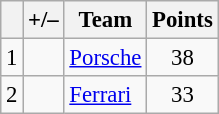<table class="wikitable" style="font-size: 95%;">
<tr>
<th scope="col"></th>
<th scope="col">+/–</th>
<th scope="col">Team</th>
<th scope="col">Points</th>
</tr>
<tr>
<td align="center">1</td>
<td align="left"></td>
<td> <a href='#'>Porsche</a></td>
<td align="center">38</td>
</tr>
<tr>
<td align="center">2</td>
<td align="left"></td>
<td> <a href='#'>Ferrari</a></td>
<td align="center">33</td>
</tr>
</table>
